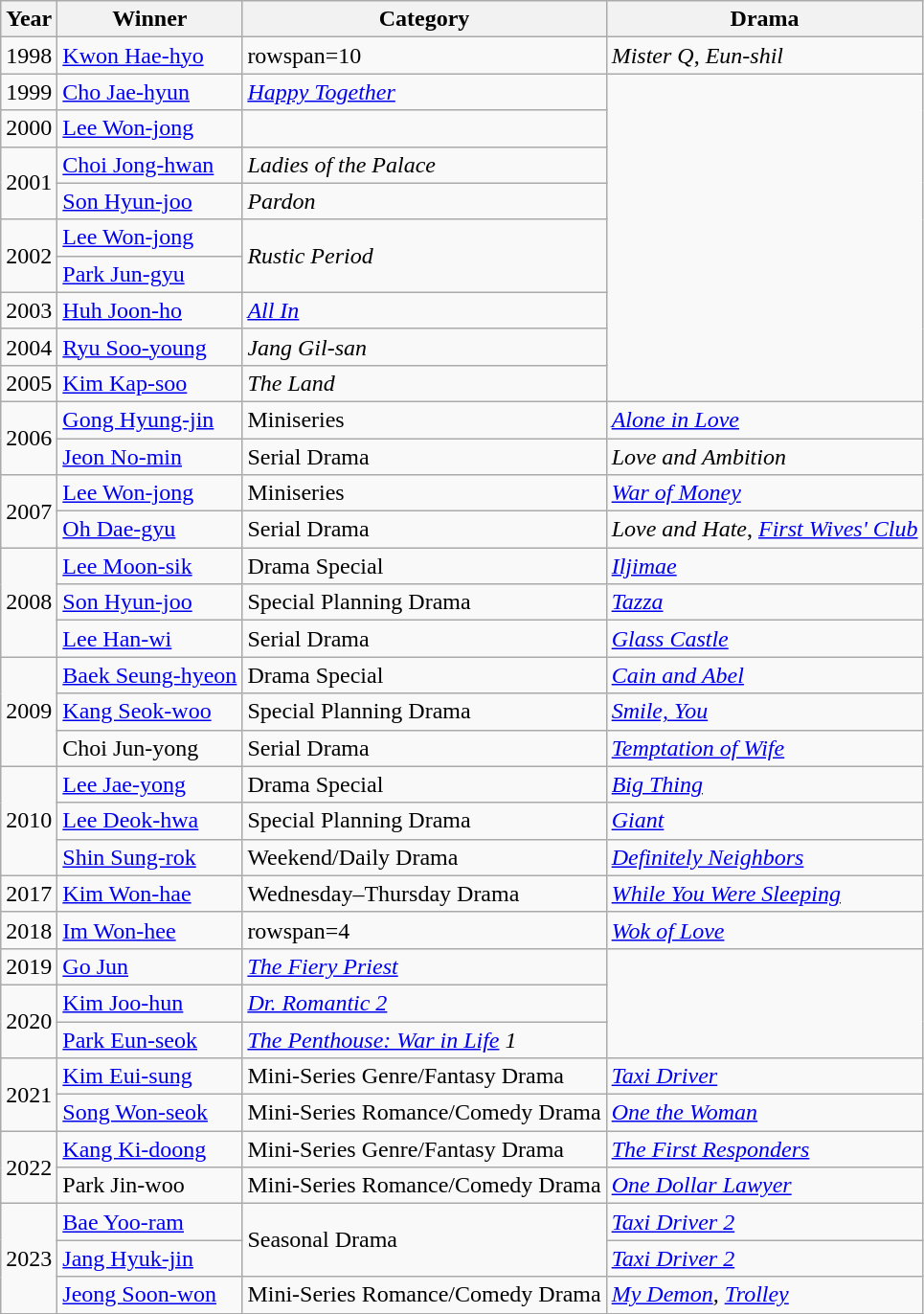<table class="wikitable">
<tr>
<th width=10>Year</th>
<th>Winner</th>
<th>Category</th>
<th>Drama</th>
</tr>
<tr>
<td>1998</td>
<td><a href='#'>Kwon Hae-hyo</a></td>
<td>rowspan=10 </td>
<td><em>Mister Q</em>, <em>Eun-shil</em></td>
</tr>
<tr>
<td>1999</td>
<td><a href='#'>Cho Jae-hyun</a></td>
<td><em><a href='#'>Happy Together</a></em></td>
</tr>
<tr>
<td>2000</td>
<td><a href='#'>Lee Won-jong</a></td>
<td></td>
</tr>
<tr>
<td rowspan=2>2001</td>
<td><a href='#'>Choi Jong-hwan</a></td>
<td><em>Ladies of the Palace</em></td>
</tr>
<tr>
<td><a href='#'>Son Hyun-joo</a></td>
<td><em>Pardon</em></td>
</tr>
<tr>
<td rowspan=2>2002</td>
<td><a href='#'>Lee Won-jong</a></td>
<td rowspan=2><em>Rustic Period</em></td>
</tr>
<tr>
<td><a href='#'>Park Jun-gyu</a></td>
</tr>
<tr>
<td>2003</td>
<td><a href='#'>Huh Joon-ho</a></td>
<td><em><a href='#'>All In</a></em></td>
</tr>
<tr>
<td>2004</td>
<td><a href='#'>Ryu Soo-young</a></td>
<td><em>Jang Gil-san</em></td>
</tr>
<tr>
<td>2005</td>
<td><a href='#'>Kim Kap-soo</a></td>
<td><em>The Land</em></td>
</tr>
<tr>
<td rowspan=2>2006</td>
<td><a href='#'>Gong Hyung-jin</a></td>
<td>Miniseries</td>
<td><em><a href='#'>Alone in Love</a></em></td>
</tr>
<tr>
<td><a href='#'>Jeon No-min</a></td>
<td>Serial Drama</td>
<td><em>Love and Ambition</em></td>
</tr>
<tr>
<td rowspan=2>2007</td>
<td><a href='#'>Lee Won-jong</a></td>
<td>Miniseries</td>
<td><em><a href='#'>War of Money</a></em></td>
</tr>
<tr>
<td><a href='#'>Oh Dae-gyu</a></td>
<td>Serial Drama</td>
<td><em>Love and Hate</em>, <em><a href='#'>First Wives' Club</a></em></td>
</tr>
<tr>
<td rowspan=3>2008</td>
<td><a href='#'>Lee Moon-sik</a></td>
<td>Drama Special</td>
<td><em><a href='#'>Iljimae</a></em></td>
</tr>
<tr>
<td><a href='#'>Son Hyun-joo</a></td>
<td>Special Planning Drama</td>
<td><em><a href='#'>Tazza</a></em></td>
</tr>
<tr>
<td><a href='#'>Lee Han-wi</a></td>
<td>Serial Drama</td>
<td><em><a href='#'>Glass Castle</a></em></td>
</tr>
<tr>
<td rowspan=3>2009</td>
<td><a href='#'>Baek Seung-hyeon</a></td>
<td>Drama Special</td>
<td><em><a href='#'>Cain and Abel</a></em></td>
</tr>
<tr>
<td><a href='#'>Kang Seok-woo</a></td>
<td>Special Planning Drama</td>
<td><em><a href='#'>Smile, You</a></em></td>
</tr>
<tr>
<td>Choi Jun-yong</td>
<td>Serial Drama</td>
<td><em><a href='#'>Temptation of Wife</a></em></td>
</tr>
<tr>
<td rowspan=3>2010</td>
<td><a href='#'>Lee Jae-yong</a></td>
<td>Drama Special</td>
<td><em><a href='#'>Big Thing</a></em></td>
</tr>
<tr>
<td><a href='#'>Lee Deok-hwa</a></td>
<td>Special Planning Drama</td>
<td><em><a href='#'>Giant</a></em></td>
</tr>
<tr>
<td><a href='#'>Shin Sung-rok</a></td>
<td>Weekend/Daily Drama</td>
<td><em><a href='#'>Definitely Neighbors</a></em></td>
</tr>
<tr>
<td>2017</td>
<td><a href='#'>Kim Won-hae</a></td>
<td>Wednesday–Thursday Drama</td>
<td><em><a href='#'>While You Were Sleeping</a></em></td>
</tr>
<tr>
<td>2018</td>
<td><a href='#'>Im Won-hee</a></td>
<td>rowspan=4 </td>
<td><em><a href='#'>Wok of Love</a></em></td>
</tr>
<tr>
<td>2019</td>
<td><a href='#'>Go Jun</a></td>
<td><em><a href='#'>The Fiery Priest</a></em></td>
</tr>
<tr>
<td rowspan=2>2020</td>
<td><a href='#'>Kim Joo-hun</a></td>
<td><em><a href='#'>Dr. Romantic 2</a></em></td>
</tr>
<tr>
<td><a href='#'>Park Eun-seok</a></td>
<td><em><a href='#'>The Penthouse: War in Life</a> 1</em></td>
</tr>
<tr>
<td rowspan=2>2021</td>
<td><a href='#'>Kim Eui-sung</a></td>
<td>Mini-Series Genre/Fantasy Drama</td>
<td><em><a href='#'>Taxi Driver</a></em></td>
</tr>
<tr>
<td><a href='#'>Song Won-seok</a></td>
<td>Mini-Series Romance/Comedy Drama</td>
<td><em><a href='#'>One the Woman</a></em></td>
</tr>
<tr>
<td rowspan=2>2022</td>
<td><a href='#'>Kang Ki-doong</a></td>
<td>Mini-Series Genre/Fantasy Drama</td>
<td><em><a href='#'>The First Responders</a></em></td>
</tr>
<tr>
<td>Park Jin-woo</td>
<td>Mini-Series Romance/Comedy Drama</td>
<td><em><a href='#'>One Dollar Lawyer</a></em></td>
</tr>
<tr>
<td rowspan="3">2023</td>
<td><a href='#'>Bae Yoo-ram</a></td>
<td rowspan="2">Seasonal Drama</td>
<td><em><a href='#'>Taxi Driver 2</a></em></td>
</tr>
<tr>
<td><a href='#'>Jang Hyuk-jin</a></td>
<td><em><a href='#'>Taxi Driver 2</a></em></td>
</tr>
<tr>
<td><a href='#'>Jeong Soon-won</a></td>
<td>Mini-Series Romance/Comedy Drama</td>
<td><em><a href='#'>My Demon</a>, <a href='#'>Trolley</a></em></td>
</tr>
</table>
